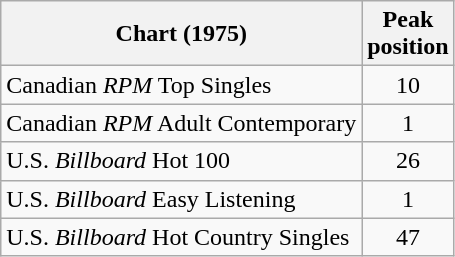<table class="wikitable sortable">
<tr>
<th>Chart (1975)</th>
<th>Peak<br>position</th>
</tr>
<tr>
<td>Canadian <em>RPM</em> Top Singles</td>
<td align="center">10</td>
</tr>
<tr>
<td>Canadian <em>RPM</em> Adult Contemporary</td>
<td align="center">1</td>
</tr>
<tr>
<td>U.S. <em>Billboard</em> Hot 100</td>
<td style="text-align:center;">26</td>
</tr>
<tr>
<td>U.S. <em>Billboard</em> Easy Listening</td>
<td style="text-align:center;">1</td>
</tr>
<tr>
<td>U.S. <em>Billboard</em> Hot Country Singles</td>
<td style="text-align:center;">47</td>
</tr>
</table>
